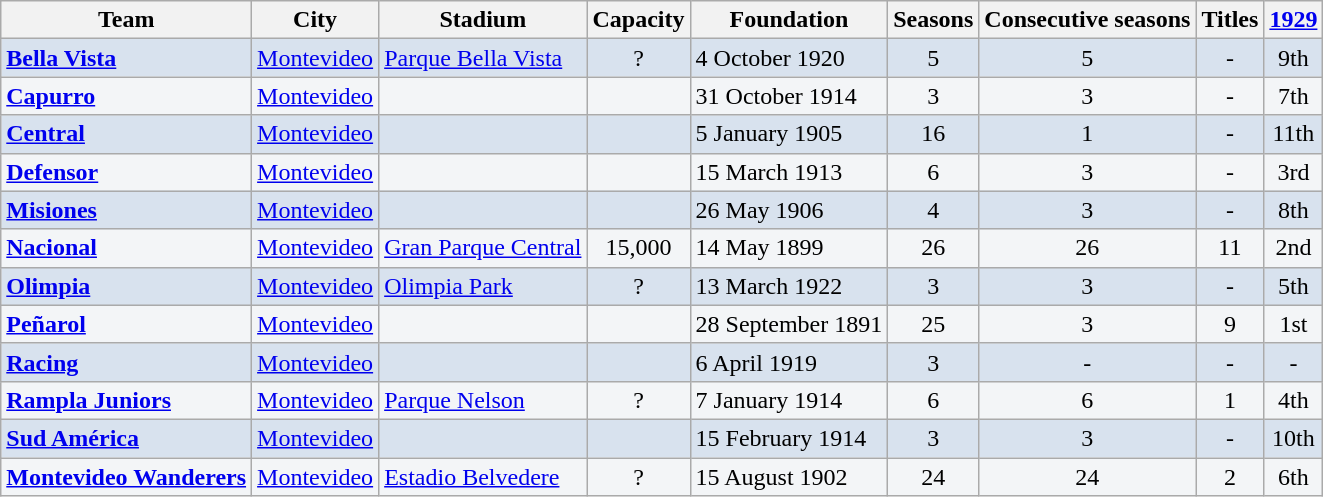<table class="wikitable">
<tr>
<th>Team</th>
<th>City</th>
<th>Stadium</th>
<th>Capacity</th>
<th>Foundation</th>
<th>Seasons</th>
<th>Consecutive seasons</th>
<th>Titles</th>
<th><a href='#'>1929</a></th>
</tr>
<tr bgcolor=#D8E2EE>
<td> <strong><a href='#'>Bella Vista</a></strong></td>
<td> <a href='#'>Montevideo</a></td>
<td><a href='#'>Parque Bella Vista</a></td>
<td align=center>?</td>
<td>4 October 1920</td>
<td align=center>5</td>
<td align=center>5</td>
<td align=center>-</td>
<td align=center>9th</td>
</tr>
<tr bgcolor=#F3F5F7>
<td> <strong><a href='#'>Capurro</a></strong></td>
<td> <a href='#'>Montevideo</a></td>
<td></td>
<td align=center></td>
<td>31 October 1914</td>
<td align=center>3</td>
<td align=center>3</td>
<td align=center>-</td>
<td align=center>7th</td>
</tr>
<tr bgcolor=#D8E2EE>
<td> <strong><a href='#'>Central</a></strong></td>
<td> <a href='#'>Montevideo</a></td>
<td></td>
<td align=center></td>
<td>5 January 1905</td>
<td align=center>16</td>
<td align=center>1</td>
<td align=center>-</td>
<td align=center>11th</td>
</tr>
<tr bgcolor=#F3F5F7>
<td><strong><a href='#'>Defensor</a></strong></td>
<td> <a href='#'>Montevideo</a></td>
<td></td>
<td align=center></td>
<td>15 March 1913</td>
<td align=center>6</td>
<td align=center>3</td>
<td align=center>-</td>
<td align=center>3rd</td>
</tr>
<tr bgcolor=#D8E2EE>
<td> <strong><a href='#'>Misiones</a></strong></td>
<td> <a href='#'>Montevideo</a></td>
<td></td>
<td align=center></td>
<td>26 May 1906</td>
<td align=center>4</td>
<td align=center>3</td>
<td align=center>-</td>
<td align=center>8th</td>
</tr>
<tr bgcolor=#F3F5F7>
<td> <strong><a href='#'>Nacional</a></strong></td>
<td> <a href='#'>Montevideo</a></td>
<td><a href='#'>Gran Parque Central</a></td>
<td align=center>15,000</td>
<td>14 May 1899</td>
<td align=center>26</td>
<td align=center>26</td>
<td align=center>11</td>
<td align=center>2nd</td>
</tr>
<tr bgcolor=#D8E2EE>
<td> <strong><a href='#'>Olimpia</a></strong></td>
<td> <a href='#'>Montevideo</a></td>
<td><a href='#'>Olimpia Park</a></td>
<td align=center>?</td>
<td>13 March 1922</td>
<td align=center>3</td>
<td align=center>3</td>
<td align=center>-</td>
<td align=center>5th</td>
</tr>
<tr bgcolor=#F3F5F7>
<td> <strong><a href='#'>Peñarol</a></strong></td>
<td> <a href='#'>Montevideo</a></td>
<td></td>
<td align=center></td>
<td>28 September 1891</td>
<td align=center>25</td>
<td align=center>3</td>
<td align=center>9</td>
<td align=center>1st</td>
</tr>
<tr bgcolor=#D8E2EE>
<td> <strong><a href='#'>Racing</a></strong></td>
<td> <a href='#'>Montevideo</a></td>
<td></td>
<td align=center></td>
<td>6 April 1919</td>
<td align=center>3</td>
<td align=center>-</td>
<td align=center>-</td>
<td align=center>-</td>
</tr>
<tr bgcolor=#F3F5F7>
<td> <strong><a href='#'>Rampla Juniors</a></strong></td>
<td> <a href='#'>Montevideo</a></td>
<td><a href='#'>Parque Nelson</a></td>
<td align=center>?</td>
<td>7 January 1914</td>
<td align=center>6</td>
<td align=center>6</td>
<td align=center>1</td>
<td align=center>4th</td>
</tr>
<tr bgcolor=#D8E2EE>
<td> <strong><a href='#'>Sud América</a></strong></td>
<td> <a href='#'>Montevideo</a></td>
<td></td>
<td align=center></td>
<td>15 February 1914</td>
<td align=center>3</td>
<td align=center>3</td>
<td align=center>-</td>
<td align=center>10th</td>
</tr>
<tr bgcolor=#F3F5F7>
<td> <strong><a href='#'>Montevideo Wanderers</a></strong></td>
<td> <a href='#'>Montevideo</a></td>
<td><a href='#'>Estadio Belvedere</a></td>
<td align=center>?</td>
<td>15 August 1902</td>
<td align=center>24</td>
<td align=center>24</td>
<td align=center>2</td>
<td align=center>6th</td>
</tr>
</table>
